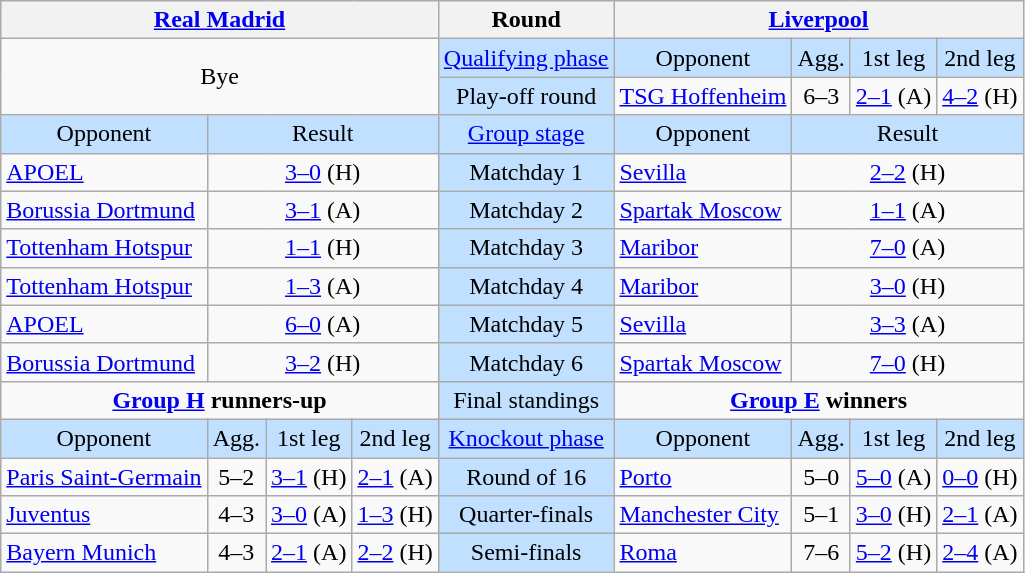<table class="wikitable" style="text-align:center">
<tr>
<th colspan="4"> <a href='#'>Real Madrid</a></th>
<th>Round</th>
<th colspan="4"> <a href='#'>Liverpool</a></th>
</tr>
<tr>
<td colspan="4" rowspan="2">Bye</td>
<td style="background:#C1E0FF"><a href='#'>Qualifying phase</a></td>
<td style="background:#C1E0FF">Opponent</td>
<td style="background:#C1E0FF">Agg.</td>
<td style="background:#C1E0FF">1st leg</td>
<td style="background:#C1E0FF">2nd leg</td>
</tr>
<tr>
<td style="background:#C1E0FF">Play-off round</td>
<td align="left"> <a href='#'>TSG Hoffenheim</a></td>
<td>6–3</td>
<td><a href='#'>2–1</a> (A)</td>
<td><a href='#'>4–2</a> (H)</td>
</tr>
<tr style="background:#C1E0FF">
<td>Opponent</td>
<td colspan="3">Result</td>
<td><a href='#'>Group stage</a></td>
<td>Opponent</td>
<td colspan="3">Result</td>
</tr>
<tr>
<td align="left"> <a href='#'>APOEL</a></td>
<td colspan="3"><a href='#'>3–0</a> (H)</td>
<td style="background:#C1E0FF">Matchday 1</td>
<td align="left"> <a href='#'>Sevilla</a></td>
<td colspan="3"><a href='#'>2–2</a> (H)</td>
</tr>
<tr>
<td align="left"> <a href='#'>Borussia Dortmund</a></td>
<td colspan="3"><a href='#'>3–1</a> (A)</td>
<td style="background:#C1E0FF">Matchday 2</td>
<td align="left"> <a href='#'>Spartak Moscow</a></td>
<td colspan="3"><a href='#'>1–1</a> (A)</td>
</tr>
<tr>
<td align="left"> <a href='#'>Tottenham Hotspur</a></td>
<td colspan="3"><a href='#'>1–1</a> (H)</td>
<td style="background:#C1E0FF">Matchday 3</td>
<td align="left"> <a href='#'>Maribor</a></td>
<td colspan="3"><a href='#'>7–0</a> (A)</td>
</tr>
<tr>
<td align="left"> <a href='#'>Tottenham Hotspur</a></td>
<td colspan="3"><a href='#'>1–3</a> (A)</td>
<td style="background:#C1E0FF">Matchday 4</td>
<td align="left"> <a href='#'>Maribor</a></td>
<td colspan="3"><a href='#'>3–0</a> (H)</td>
</tr>
<tr>
<td align="left"> <a href='#'>APOEL</a></td>
<td colspan="3"><a href='#'>6–0</a> (A)</td>
<td style="background:#C1E0FF">Matchday 5</td>
<td align="left"> <a href='#'>Sevilla</a></td>
<td colspan="3"><a href='#'>3–3</a> (A)</td>
</tr>
<tr>
<td align="left"> <a href='#'>Borussia Dortmund</a></td>
<td colspan="3"><a href='#'>3–2</a> (H)</td>
<td style="background:#C1E0FF">Matchday 6</td>
<td align="left"> <a href='#'>Spartak Moscow</a></td>
<td colspan="3"><a href='#'>7–0</a> (H)</td>
</tr>
<tr>
<td colspan="4" style="vertical-align:top"><strong><a href='#'>Group H</a> runners-up</strong><br></td>
<td style="background:#C1E0FF">Final standings</td>
<td colspan="4" style="vertical-align:top"><strong><a href='#'>Group E</a> winners</strong><br></td>
</tr>
<tr style="background:#C1E0FF">
<td>Opponent</td>
<td>Agg.</td>
<td>1st leg</td>
<td>2nd leg</td>
<td><a href='#'>Knockout phase</a></td>
<td>Opponent</td>
<td>Agg.</td>
<td>1st leg</td>
<td>2nd leg</td>
</tr>
<tr>
<td align="left"> <a href='#'>Paris Saint-Germain</a></td>
<td>5–2</td>
<td><a href='#'>3–1</a> (H)</td>
<td><a href='#'>2–1</a> (A)</td>
<td style="background:#C1E0FF">Round of 16</td>
<td align="left"> <a href='#'>Porto</a></td>
<td>5–0</td>
<td><a href='#'>5–0</a> (A)</td>
<td><a href='#'>0–0</a> (H)</td>
</tr>
<tr>
<td align="left"> <a href='#'>Juventus</a></td>
<td>4–3</td>
<td><a href='#'>3–0</a> (A)</td>
<td><a href='#'>1–3</a> (H)</td>
<td style="background:#C1E0FF">Quarter-finals</td>
<td align="left"> <a href='#'>Manchester City</a></td>
<td>5–1</td>
<td><a href='#'>3–0</a> (H)</td>
<td><a href='#'>2–1</a> (A)</td>
</tr>
<tr>
<td align="left"> <a href='#'>Bayern Munich</a></td>
<td>4–3</td>
<td><a href='#'>2–1</a> (A)</td>
<td><a href='#'>2–2</a> (H)</td>
<td style="background:#C1E0FF">Semi-finals</td>
<td align="left"> <a href='#'>Roma</a></td>
<td>7–6</td>
<td><a href='#'>5–2</a> (H)</td>
<td><a href='#'>2–4</a> (A)</td>
</tr>
</table>
